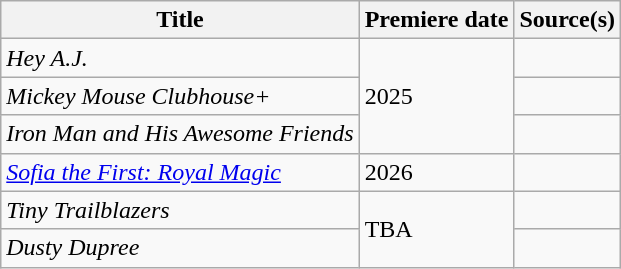<table class="wikitable sortable">
<tr>
<th>Title</th>
<th>Premiere date</th>
<th>Source(s)</th>
</tr>
<tr>
<td><em>Hey A.J.</em></td>
<td rowspan="3">2025</td>
<td></td>
</tr>
<tr>
<td><em>Mickey Mouse Clubhouse+</em></td>
<td></td>
</tr>
<tr>
<td><em>Iron Man and His Awesome Friends</em></td>
<td></td>
</tr>
<tr>
<td><em><a href='#'>Sofia the First: Royal Magic</a></em></td>
<td>2026</td>
<td></td>
</tr>
<tr>
<td><em>Tiny Trailblazers</em></td>
<td rowspan="2">TBA</td>
<td></td>
</tr>
<tr>
<td><em>Dusty Dupree</em></td>
<td></td>
</tr>
</table>
